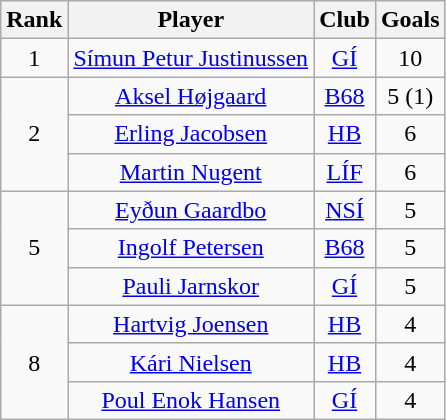<table class="wikitable" style="text-align: center;">
<tr>
<th>Rank</th>
<th>Player</th>
<th>Club</th>
<th>Goals</th>
</tr>
<tr>
<td>1</td>
<td> <a href='#'>Símun Petur Justinussen</a></td>
<td><a href='#'>GÍ</a></td>
<td>10</td>
</tr>
<tr>
<td rowspan=3>2</td>
<td> <a href='#'>Aksel Højgaard</a></td>
<td><a href='#'>B68</a></td>
<td>5 (1)</td>
</tr>
<tr>
<td> <a href='#'>Erling Jacobsen</a></td>
<td><a href='#'>HB</a></td>
<td>6</td>
</tr>
<tr>
<td> <a href='#'>Martin Nugent</a></td>
<td><a href='#'>LÍF</a></td>
<td>6</td>
</tr>
<tr>
<td rowspan=3>5</td>
<td> <a href='#'>Eyðun Gaardbo</a></td>
<td><a href='#'>NSÍ</a></td>
<td>5</td>
</tr>
<tr>
<td> <a href='#'>Ingolf Petersen</a></td>
<td><a href='#'>B68</a></td>
<td>5</td>
</tr>
<tr>
<td> <a href='#'>Pauli Jarnskor</a></td>
<td><a href='#'>GÍ</a></td>
<td>5</td>
</tr>
<tr>
<td rowspan=3>8</td>
<td> <a href='#'>Hartvig Joensen</a></td>
<td><a href='#'>HB</a></td>
<td>4</td>
</tr>
<tr>
<td> <a href='#'>Kári Nielsen</a></td>
<td><a href='#'>HB</a></td>
<td>4</td>
</tr>
<tr>
<td> <a href='#'>Poul Enok Hansen</a></td>
<td><a href='#'>GÍ</a></td>
<td>4</td>
</tr>
</table>
